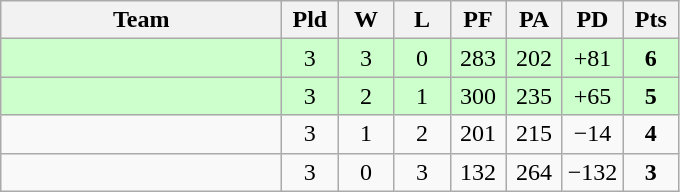<table class=wikitable style="text-align:center">
<tr>
<th width=180>Team</th>
<th width=30>Pld</th>
<th width=30>W</th>
<th width=30>L</th>
<th width=30>PF</th>
<th width=30>PA</th>
<th width=30>PD</th>
<th width=30>Pts</th>
</tr>
<tr align=center bgcolor="#ccffcc">
<td align=left></td>
<td>3</td>
<td>3</td>
<td>0</td>
<td>283</td>
<td>202</td>
<td>+81</td>
<td><strong>6</strong></td>
</tr>
<tr align=center bgcolor="#ccffcc">
<td align=left></td>
<td>3</td>
<td>2</td>
<td>1</td>
<td>300</td>
<td>235</td>
<td>+65</td>
<td><strong>5</strong></td>
</tr>
<tr align=center>
<td align=left></td>
<td>3</td>
<td>1</td>
<td>2</td>
<td>201</td>
<td>215</td>
<td>−14</td>
<td><strong>4</strong></td>
</tr>
<tr align=center>
<td align=left></td>
<td>3</td>
<td>0</td>
<td>3</td>
<td>132</td>
<td>264</td>
<td>−132</td>
<td><strong>3</strong></td>
</tr>
</table>
